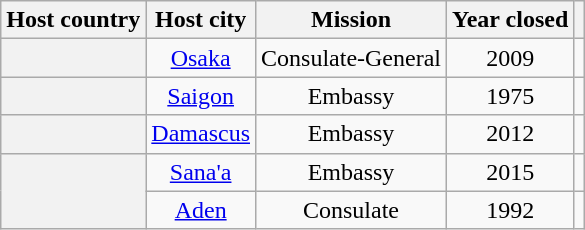<table class="wikitable plainrowheaders" style="text-align:center;">
<tr>
<th scope="col">Host country</th>
<th scope="col">Host city</th>
<th scope="col">Mission</th>
<th scope="col">Year closed</th>
<th scope="col"></th>
</tr>
<tr>
<th scope="row"></th>
<td><a href='#'>Osaka</a></td>
<td>Consulate-General</td>
<td>2009</td>
<td></td>
</tr>
<tr>
<th scope="row"></th>
<td><a href='#'>Saigon</a></td>
<td>Embassy</td>
<td>1975</td>
<td></td>
</tr>
<tr>
<th scope="row"></th>
<td><a href='#'>Damascus</a></td>
<td>Embassy</td>
<td>2012</td>
<td></td>
</tr>
<tr>
<th scope="row" rowspan="2"></th>
<td><a href='#'>Sana'a</a></td>
<td>Embassy</td>
<td>2015</td>
<td></td>
</tr>
<tr>
<td><a href='#'>Aden</a></td>
<td>Consulate</td>
<td>1992</td>
<td></td>
</tr>
</table>
